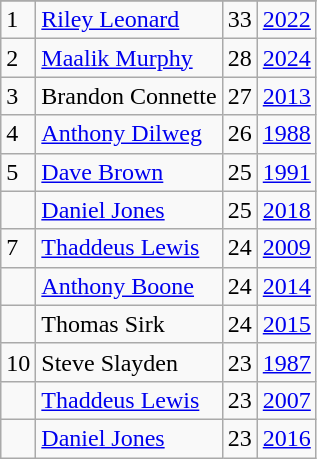<table class="wikitable">
<tr>
</tr>
<tr>
<td>1</td>
<td><a href='#'>Riley Leonard</a></td>
<td><abbr>33</abbr></td>
<td><a href='#'>2022</a></td>
</tr>
<tr>
<td>2</td>
<td><a href='#'>Maalik Murphy</a></td>
<td><abbr>28</abbr></td>
<td><a href='#'>2024</a></td>
</tr>
<tr>
<td>3</td>
<td>Brandon Connette</td>
<td><abbr>27</abbr></td>
<td><a href='#'>2013</a></td>
</tr>
<tr>
<td>4</td>
<td><a href='#'>Anthony Dilweg</a></td>
<td><abbr>26</abbr></td>
<td><a href='#'>1988</a></td>
</tr>
<tr>
<td>5</td>
<td><a href='#'>Dave Brown</a></td>
<td><abbr>25</abbr></td>
<td><a href='#'>1991</a></td>
</tr>
<tr>
<td></td>
<td><a href='#'>Daniel Jones</a></td>
<td><abbr>25</abbr></td>
<td><a href='#'>2018</a></td>
</tr>
<tr>
<td>7</td>
<td><a href='#'>Thaddeus Lewis</a></td>
<td><abbr>24</abbr></td>
<td><a href='#'>2009</a></td>
</tr>
<tr>
<td></td>
<td><a href='#'>Anthony Boone</a></td>
<td><abbr>24</abbr></td>
<td><a href='#'>2014</a></td>
</tr>
<tr>
<td></td>
<td>Thomas Sirk</td>
<td><abbr>24</abbr></td>
<td><a href='#'>2015</a></td>
</tr>
<tr>
<td>10</td>
<td>Steve Slayden</td>
<td><abbr>23</abbr></td>
<td><a href='#'>1987</a></td>
</tr>
<tr>
<td></td>
<td><a href='#'>Thaddeus Lewis</a></td>
<td><abbr>23</abbr></td>
<td><a href='#'>2007</a></td>
</tr>
<tr>
<td></td>
<td><a href='#'>Daniel Jones</a></td>
<td><abbr>23</abbr></td>
<td><a href='#'>2016</a></td>
</tr>
</table>
